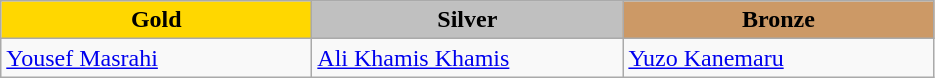<table class="wikitable" style="text-align:left">
<tr align="center">
<td width=200 bgcolor=gold><strong>Gold</strong></td>
<td width=200 bgcolor=silver><strong>Silver</strong></td>
<td width=200 bgcolor=CC9966><strong>Bronze</strong></td>
</tr>
<tr>
<td><a href='#'>Yousef Masrahi</a><br><em></em></td>
<td><a href='#'>Ali Khamis Khamis</a><br><em></em></td>
<td><a href='#'>Yuzo Kanemaru</a><br><em></em></td>
</tr>
</table>
